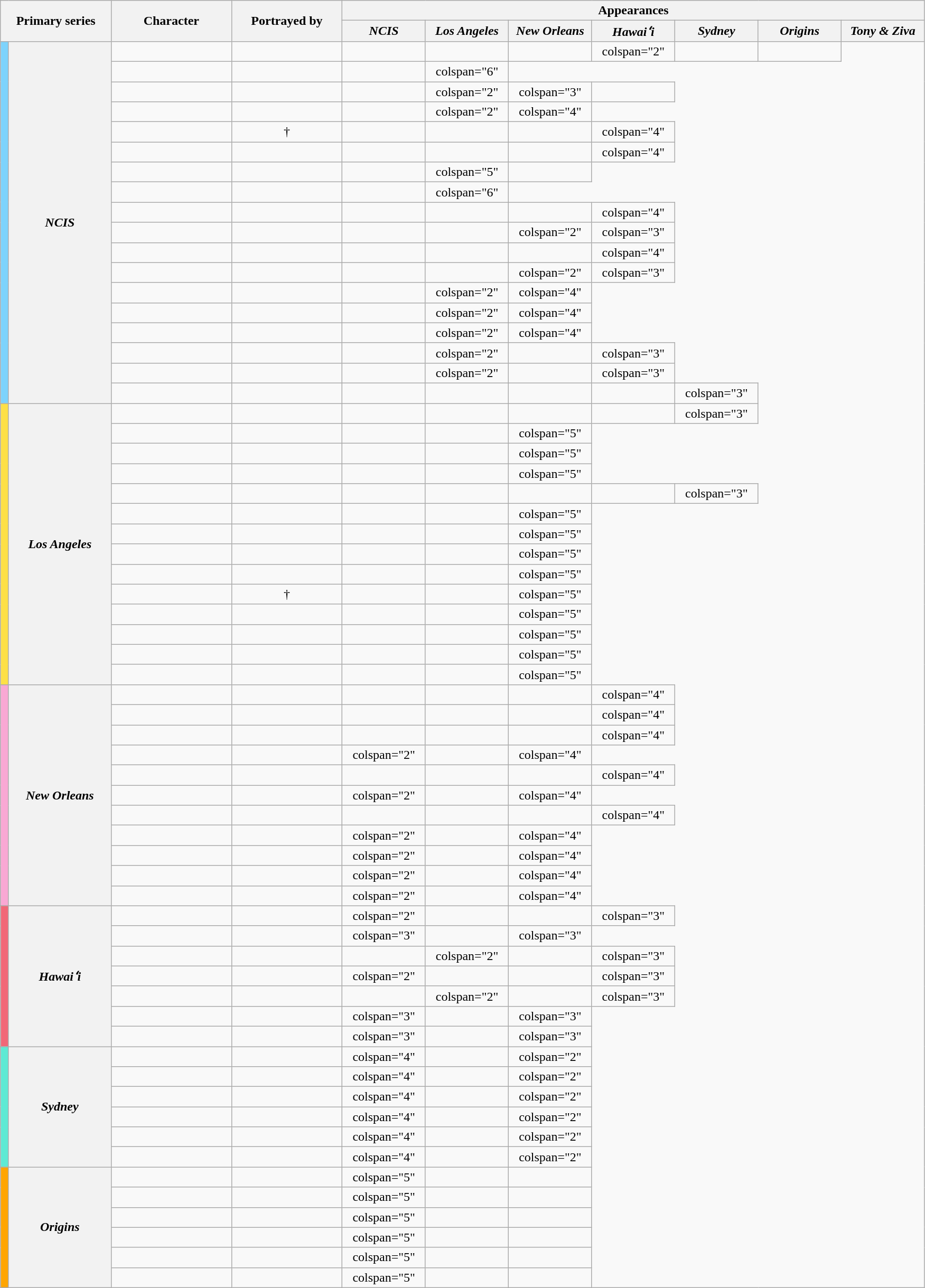<table class="wikitable plainrowheaders" style="text-align:center;">
<tr>
<th rowspan="2" colspan="2" width="12%">Primary series</th>
<th rowspan="2" scope="col" width="13%">Character</th>
<th rowspan="2" scope="col" width="12%">Portrayed by</th>
<th colspan="7" scope="col">Appearances</th>
</tr>
<tr>
<th scope="col" style="width:9%;"><em>NCIS</em></th>
<th scope="col" style="width:9%;"><em>Los Angeles</em></th>
<th scope="col" style="width:9%;"><em>New Orleans</em></th>
<th scope="col" style="width:9%;"><em>Hawaiʻi</em></th>
<th scope="col" style="width:9%;"><em>Sydney</em></th>
<th scope="col" style="width:9%;"><em>Origins</em></th>
<th scope="col" style="width:9%;"><em>Tony & Ziva</em></th>
</tr>
<tr>
<td rowspan="18" style="background:#7dd3fc;"></td>
<th rowspan="18"><em>NCIS</em></th>
<td scope="row"></td>
<td></td>
<td></td>
<td></td>
<td></td>
<td>colspan="2" </td>
<td></td>
<td></td>
</tr>
<tr>
<td scope="row"></td>
<td></td>
<td></td>
<td>colspan="6" </td>
</tr>
<tr>
<td scope="row"></td>
<td></td>
<td></td>
<td>colspan="2" </td>
<td>colspan="3" </td>
<td></td>
</tr>
<tr>
<td scope="row"></td>
<td></td>
<td></td>
<td>colspan="2" </td>
<td>colspan="4" </td>
</tr>
<tr>
<td scope="row"></td>
<td>†</td>
<td></td>
<td></td>
<td></td>
<td>colspan="4" </td>
</tr>
<tr>
<td scope="row"></td>
<td></td>
<td></td>
<td></td>
<td></td>
<td>colspan="4" </td>
</tr>
<tr>
<td scope="row"></td>
<td></td>
<td></td>
<td>colspan="5" </td>
<td></td>
</tr>
<tr>
<td scope="row"></td>
<td></td>
<td></td>
<td>colspan="6" </td>
</tr>
<tr>
<td scope="row"></td>
<td></td>
<td></td>
<td></td>
<td></td>
<td>colspan="4" </td>
</tr>
<tr>
<td scope="row"></td>
<td></td>
<td></td>
<td></td>
<td>colspan="2" </td>
<td>colspan="3" </td>
</tr>
<tr>
<td scope="row"></td>
<td></td>
<td></td>
<td></td>
<td></td>
<td>colspan="4" </td>
</tr>
<tr>
<td scope="row"></td>
<td></td>
<td></td>
<td></td>
<td>colspan="2" </td>
<td>colspan="3" </td>
</tr>
<tr>
<td scope="row"></td>
<td></td>
<td></td>
<td>colspan="2" </td>
<td>colspan="4" </td>
</tr>
<tr>
<td scope="row"></td>
<td></td>
<td></td>
<td>colspan="2" </td>
<td>colspan="4" </td>
</tr>
<tr>
<td scope="row"></td>
<td></td>
<td></td>
<td>colspan="2" </td>
<td>colspan="4" </td>
</tr>
<tr>
<td scope="row"></td>
<td></td>
<td></td>
<td>colspan="2" </td>
<td></td>
<td>colspan="3" </td>
</tr>
<tr>
<td scope="row"></td>
<td></td>
<td></td>
<td>colspan="2" </td>
<td></td>
<td>colspan="3" </td>
</tr>
<tr>
<td scope="row"></td>
<td></td>
<td></td>
<td></td>
<td></td>
<td></td>
<td>colspan="3" </td>
</tr>
<tr>
<td rowspan="14" style="background:#fde047;"></td>
<th rowspan="14"><em>Los Angeles</em></th>
<td></td>
<td></td>
<td></td>
<td></td>
<td></td>
<td></td>
<td>colspan="3" </td>
</tr>
<tr>
<td scope="row"></td>
<td></td>
<td></td>
<td></td>
<td>colspan="5" </td>
</tr>
<tr>
<td scope="row"></td>
<td></td>
<td></td>
<td></td>
<td>colspan="5" </td>
</tr>
<tr>
<td scope="row"></td>
<td></td>
<td></td>
<td></td>
<td>colspan="5" </td>
</tr>
<tr>
<td scope="row"></td>
<td></td>
<td></td>
<td></td>
<td></td>
<td></td>
<td>colspan="3" </td>
</tr>
<tr>
<td scope="row"></td>
<td></td>
<td></td>
<td></td>
<td>colspan="5" </td>
</tr>
<tr>
<td scope="row"></td>
<td></td>
<td></td>
<td></td>
<td>colspan="5" </td>
</tr>
<tr>
<td scope="row"></td>
<td></td>
<td></td>
<td></td>
<td>colspan="5" </td>
</tr>
<tr>
<td scope="row"></td>
<td></td>
<td></td>
<td></td>
<td>colspan="5" </td>
</tr>
<tr>
<td scope="row"></td>
<td>†</td>
<td></td>
<td></td>
<td>colspan="5" </td>
</tr>
<tr>
<td scope="row"></td>
<td></td>
<td></td>
<td></td>
<td>colspan="5" </td>
</tr>
<tr>
<td scope="row"></td>
<td></td>
<td></td>
<td></td>
<td>colspan="5" </td>
</tr>
<tr>
<td scope="row"></td>
<td></td>
<td></td>
<td></td>
<td>colspan="5" </td>
</tr>
<tr>
<td scope="row"></td>
<td></td>
<td></td>
<td></td>
<td>colspan="5" </td>
</tr>
<tr>
<td rowspan="11" style="background:#f9a8d4;"></td>
<th rowspan="11"><em>New Orleans</em></th>
<td></td>
<td></td>
<td></td>
<td></td>
<td></td>
<td>colspan="4" </td>
</tr>
<tr>
<td scope="row"></td>
<td></td>
<td></td>
<td></td>
<td></td>
<td>colspan="4" </td>
</tr>
<tr>
<td scope="row"></td>
<td></td>
<td></td>
<td></td>
<td></td>
<td>colspan="4" </td>
</tr>
<tr>
<td scope="row"></td>
<td></td>
<td>colspan="2" </td>
<td></td>
<td>colspan="4" </td>
</tr>
<tr>
<td scope="row"></td>
<td></td>
<td></td>
<td></td>
<td></td>
<td>colspan="4" </td>
</tr>
<tr>
<td scope="row"></td>
<td></td>
<td>colspan="2" </td>
<td></td>
<td>colspan="4" </td>
</tr>
<tr>
<td scope="row"></td>
<td></td>
<td></td>
<td></td>
<td></td>
<td>colspan="4" </td>
</tr>
<tr>
<td scope="row"></td>
<td></td>
<td>colspan="2" </td>
<td></td>
<td>colspan="4" </td>
</tr>
<tr>
<td scope="row"></td>
<td></td>
<td>colspan="2" </td>
<td></td>
<td>colspan="4" </td>
</tr>
<tr>
<td scope="row"></td>
<td></td>
<td>colspan="2" </td>
<td></td>
<td>colspan="4" </td>
</tr>
<tr>
<td scope="row"></td>
<td></td>
<td>colspan="2" </td>
<td></td>
<td>colspan="4" </td>
</tr>
<tr>
<td rowspan="7" style="background:#f16777;"></td>
<th rowspan="7"><em>Hawaiʻi</em></th>
<td></td>
<td></td>
<td>colspan="2" </td>
<td></td>
<td></td>
<td>colspan="3" </td>
</tr>
<tr>
<td scope="row"></td>
<td></td>
<td>colspan="3" </td>
<td></td>
<td>colspan="3" </td>
</tr>
<tr>
<td scope="row"></td>
<td></td>
<td></td>
<td>colspan="2" </td>
<td></td>
<td>colspan="3" </td>
</tr>
<tr>
<td scope="row"></td>
<td></td>
<td>colspan="2" </td>
<td></td>
<td></td>
<td>colspan="3" </td>
</tr>
<tr>
<td scope="row"></td>
<td></td>
<td></td>
<td>colspan="2" </td>
<td></td>
<td>colspan="3" </td>
</tr>
<tr>
<td scope="row"></td>
<td></td>
<td>colspan="3" </td>
<td></td>
<td>colspan="3" </td>
</tr>
<tr>
<td scope="row"></td>
<td></td>
<td>colspan="3" </td>
<td></td>
<td>colspan="3" </td>
</tr>
<tr>
<td rowspan="6" style="background:#5eead4;"></td>
<th rowspan="6"><em>Sydney</em></th>
<td scope="row"></td>
<td></td>
<td>colspan="4" </td>
<td></td>
<td>colspan="2" </td>
</tr>
<tr>
<td scope="row"></td>
<td></td>
<td>colspan="4" </td>
<td></td>
<td>colspan="2" </td>
</tr>
<tr>
<td scope="row"></td>
<td></td>
<td>colspan="4" </td>
<td></td>
<td>colspan="2" </td>
</tr>
<tr>
<td scope="row"></td>
<td></td>
<td>colspan="4" </td>
<td></td>
<td>colspan="2" </td>
</tr>
<tr>
<td scope="row"></td>
<td></td>
<td>colspan="4" </td>
<td></td>
<td>colspan="2" </td>
</tr>
<tr>
<td scope="row"></td>
<td></td>
<td>colspan="4" </td>
<td></td>
<td>colspan="2" </td>
</tr>
<tr>
<td rowspan="6" style="background:#ffa500;"></td>
<th rowspan="6"><em>Origins</em></th>
<td scope="row"></td>
<td></td>
<td>colspan="5" </td>
<td></td>
<td></td>
</tr>
<tr>
<td scope="row"></td>
<td></td>
<td>colspan="5" </td>
<td></td>
<td></td>
</tr>
<tr>
<td scope="row"></td>
<td></td>
<td>colspan="5" </td>
<td></td>
<td></td>
</tr>
<tr>
<td scope="row"></td>
<td></td>
<td>colspan="5" </td>
<td></td>
<td></td>
</tr>
<tr>
<td scope="row"></td>
<td></td>
<td>colspan="5" </td>
<td></td>
<td></td>
</tr>
<tr>
<td scope="row"></td>
<td></td>
<td>colspan="5" </td>
<td></td>
<td></td>
</tr>
</table>
